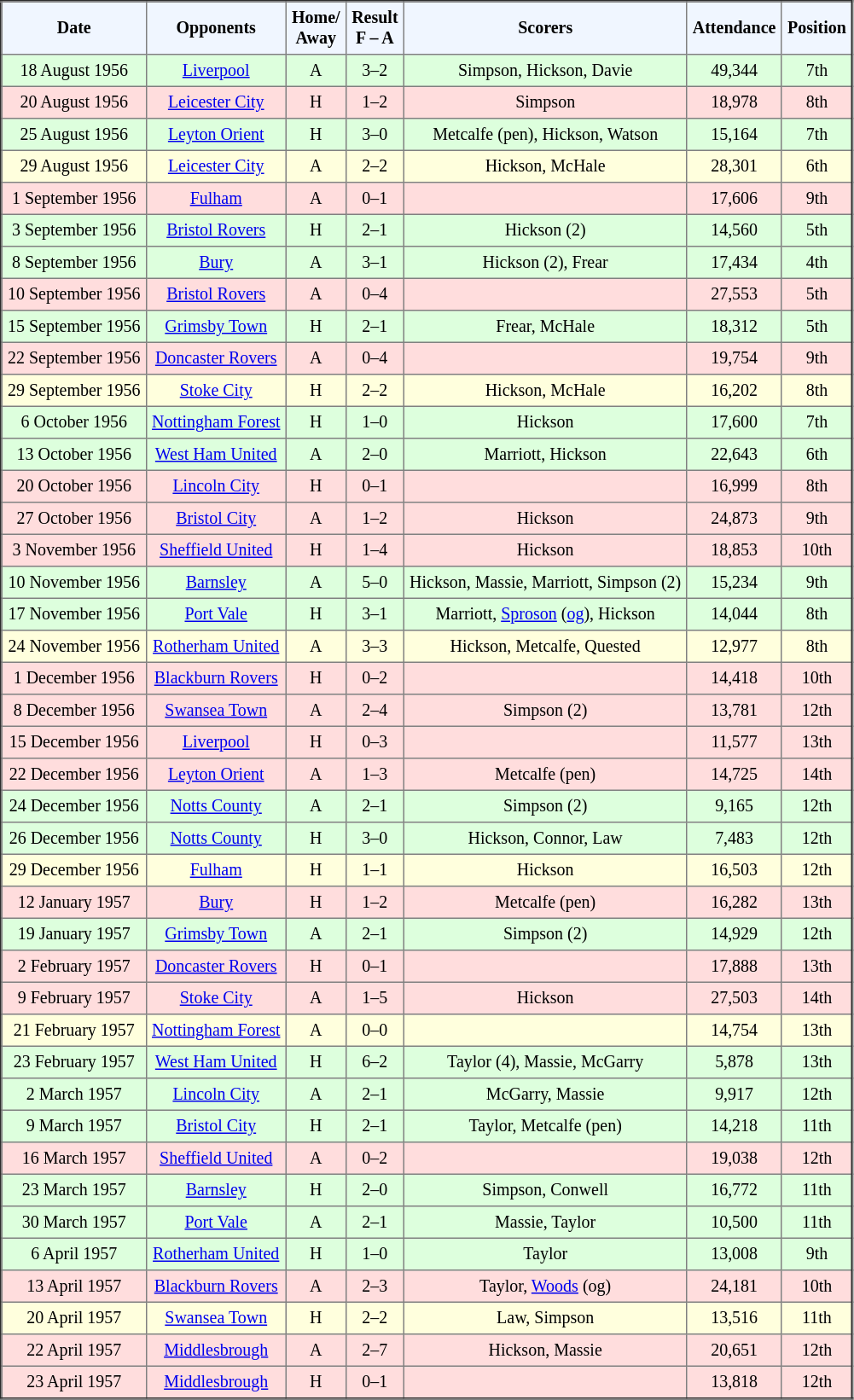<table border="2" cellpadding="4" style="border-collapse:collapse; text-align:center; font-size:smaller;">
<tr style="background:#f0f6ff;">
<th><strong>Date</strong></th>
<th><strong>Opponents</strong></th>
<th><strong>Home/<br>Away</strong></th>
<th><strong>Result<br>F – A</strong></th>
<th><strong>Scorers</strong></th>
<th><strong>Attendance</strong></th>
<th><strong>Position</strong></th>
</tr>
<tr style="background:#dfd;">
<td>18 August 1956</td>
<td><a href='#'>Liverpool</a></td>
<td>A</td>
<td>3–2</td>
<td>Simpson, Hickson, Davie</td>
<td>49,344</td>
<td>7th</td>
</tr>
<tr style="background:#fdd;">
<td>20 August 1956</td>
<td><a href='#'>Leicester City</a></td>
<td>H</td>
<td>1–2</td>
<td>Simpson</td>
<td>18,978</td>
<td>8th</td>
</tr>
<tr style="background:#dfd;">
<td>25 August 1956</td>
<td><a href='#'>Leyton Orient</a></td>
<td>H</td>
<td>3–0</td>
<td>Metcalfe (pen), Hickson, Watson</td>
<td>15,164</td>
<td>7th</td>
</tr>
<tr style="background:#ffd;">
<td>29 August 1956</td>
<td><a href='#'>Leicester City</a></td>
<td>A</td>
<td>2–2</td>
<td>Hickson, McHale</td>
<td>28,301</td>
<td>6th</td>
</tr>
<tr style="background:#fdd;">
<td>1 September 1956</td>
<td><a href='#'>Fulham</a></td>
<td>A</td>
<td>0–1</td>
<td></td>
<td>17,606</td>
<td>9th</td>
</tr>
<tr style="background:#dfd;">
<td>3 September 1956</td>
<td><a href='#'>Bristol Rovers</a></td>
<td>H</td>
<td>2–1</td>
<td>Hickson (2)</td>
<td>14,560</td>
<td>5th</td>
</tr>
<tr style="background:#dfd;">
<td>8 September 1956</td>
<td><a href='#'>Bury</a></td>
<td>A</td>
<td>3–1</td>
<td>Hickson (2), Frear</td>
<td>17,434</td>
<td>4th</td>
</tr>
<tr style="background:#fdd;">
<td>10 September 1956</td>
<td><a href='#'>Bristol Rovers</a></td>
<td>A</td>
<td>0–4</td>
<td></td>
<td>27,553</td>
<td>5th</td>
</tr>
<tr style="background:#dfd;">
<td>15 September 1956</td>
<td><a href='#'>Grimsby Town</a></td>
<td>H</td>
<td>2–1</td>
<td>Frear, McHale</td>
<td>18,312</td>
<td>5th</td>
</tr>
<tr style="background:#fdd;">
<td>22 September 1956</td>
<td><a href='#'>Doncaster Rovers</a></td>
<td>A</td>
<td>0–4</td>
<td></td>
<td>19,754</td>
<td>9th</td>
</tr>
<tr style="background:#ffd;">
<td>29 September 1956</td>
<td><a href='#'>Stoke City</a></td>
<td>H</td>
<td>2–2</td>
<td>Hickson, McHale</td>
<td>16,202</td>
<td>8th</td>
</tr>
<tr style="background:#dfd;">
<td>6 October 1956</td>
<td><a href='#'>Nottingham Forest</a></td>
<td>H</td>
<td>1–0</td>
<td>Hickson</td>
<td>17,600</td>
<td>7th</td>
</tr>
<tr style="background:#dfd;">
<td>13 October 1956</td>
<td><a href='#'>West Ham United</a></td>
<td>A</td>
<td>2–0</td>
<td>Marriott, Hickson</td>
<td>22,643</td>
<td>6th</td>
</tr>
<tr style="background:#fdd;">
<td>20 October 1956</td>
<td><a href='#'>Lincoln City</a></td>
<td>H</td>
<td>0–1</td>
<td></td>
<td>16,999</td>
<td>8th</td>
</tr>
<tr style="background:#fdd;">
<td>27 October 1956</td>
<td><a href='#'>Bristol City</a></td>
<td>A</td>
<td>1–2</td>
<td>Hickson</td>
<td>24,873</td>
<td>9th</td>
</tr>
<tr style="background:#fdd;">
<td>3 November 1956</td>
<td><a href='#'>Sheffield United</a></td>
<td>H</td>
<td>1–4</td>
<td>Hickson</td>
<td>18,853</td>
<td>10th</td>
</tr>
<tr style="background:#dfd;">
<td>10 November 1956</td>
<td><a href='#'>Barnsley</a></td>
<td>A</td>
<td>5–0</td>
<td>Hickson, Massie, Marriott, Simpson (2)</td>
<td>15,234</td>
<td>9th</td>
</tr>
<tr style="background:#dfd;">
<td>17 November 1956</td>
<td><a href='#'>Port Vale</a></td>
<td>H</td>
<td>3–1</td>
<td>Marriott, <a href='#'>Sproson</a> (<a href='#'>og</a>), Hickson</td>
<td>14,044</td>
<td>8th</td>
</tr>
<tr style="background:#ffd;">
<td>24 November 1956</td>
<td><a href='#'>Rotherham United</a></td>
<td>A</td>
<td>3–3</td>
<td>Hickson, Metcalfe, Quested</td>
<td>12,977</td>
<td>8th</td>
</tr>
<tr style="background:#fdd;">
<td>1 December 1956</td>
<td><a href='#'>Blackburn Rovers</a></td>
<td>H</td>
<td>0–2</td>
<td></td>
<td>14,418</td>
<td>10th</td>
</tr>
<tr style="background:#fdd;">
<td>8 December 1956</td>
<td><a href='#'>Swansea Town</a></td>
<td>A</td>
<td>2–4</td>
<td>Simpson (2)</td>
<td>13,781</td>
<td>12th</td>
</tr>
<tr style="background:#fdd;">
<td>15 December 1956</td>
<td><a href='#'>Liverpool</a></td>
<td>H</td>
<td>0–3</td>
<td></td>
<td>11,577</td>
<td>13th</td>
</tr>
<tr style="background:#fdd;">
<td>22 December 1956</td>
<td><a href='#'>Leyton Orient</a></td>
<td>A</td>
<td>1–3</td>
<td>Metcalfe (pen)</td>
<td>14,725</td>
<td>14th</td>
</tr>
<tr style="background:#dfd;">
<td>24 December 1956</td>
<td><a href='#'>Notts County</a></td>
<td>A</td>
<td>2–1</td>
<td>Simpson (2)</td>
<td>9,165</td>
<td>12th</td>
</tr>
<tr style="background:#dfd;">
<td>26 December 1956</td>
<td><a href='#'>Notts County</a></td>
<td>H</td>
<td>3–0</td>
<td>Hickson, Connor, Law</td>
<td>7,483</td>
<td>12th</td>
</tr>
<tr style="background:#ffd;">
<td>29 December 1956</td>
<td><a href='#'>Fulham</a></td>
<td>H</td>
<td>1–1</td>
<td>Hickson</td>
<td>16,503</td>
<td>12th</td>
</tr>
<tr style="background:#fdd;">
<td>12 January 1957</td>
<td><a href='#'>Bury</a></td>
<td>H</td>
<td>1–2</td>
<td>Metcalfe (pen)</td>
<td>16,282</td>
<td>13th</td>
</tr>
<tr style="background:#dfd;">
<td>19 January 1957</td>
<td><a href='#'>Grimsby Town</a></td>
<td>A</td>
<td>2–1</td>
<td>Simpson (2)</td>
<td>14,929</td>
<td>12th</td>
</tr>
<tr style="background:#fdd;">
<td>2 February 1957</td>
<td><a href='#'>Doncaster Rovers</a></td>
<td>H</td>
<td>0–1</td>
<td></td>
<td>17,888</td>
<td>13th</td>
</tr>
<tr style="background:#fdd;">
<td>9 February 1957</td>
<td><a href='#'>Stoke City</a></td>
<td>A</td>
<td>1–5</td>
<td>Hickson</td>
<td>27,503</td>
<td>14th</td>
</tr>
<tr style="background:#ffd;">
<td>21 February 1957</td>
<td><a href='#'>Nottingham Forest</a></td>
<td>A</td>
<td>0–0</td>
<td></td>
<td>14,754</td>
<td>13th</td>
</tr>
<tr style="background:#dfd;">
<td>23 February 1957</td>
<td><a href='#'>West Ham United</a></td>
<td>H</td>
<td>6–2</td>
<td>Taylor (4), Massie, McGarry</td>
<td>5,878</td>
<td>13th</td>
</tr>
<tr style="background:#dfd;">
<td>2 March 1957</td>
<td><a href='#'>Lincoln City</a></td>
<td>A</td>
<td>2–1</td>
<td>McGarry, Massie</td>
<td>9,917</td>
<td>12th</td>
</tr>
<tr style="background:#dfd;">
<td>9 March 1957</td>
<td><a href='#'>Bristol City</a></td>
<td>H</td>
<td>2–1</td>
<td>Taylor, Metcalfe (pen)</td>
<td>14,218</td>
<td>11th</td>
</tr>
<tr style="background:#fdd;">
<td>16 March 1957</td>
<td><a href='#'>Sheffield United</a></td>
<td>A</td>
<td>0–2</td>
<td></td>
<td>19,038</td>
<td>12th</td>
</tr>
<tr style="background:#dfd;">
<td>23 March 1957</td>
<td><a href='#'>Barnsley</a></td>
<td>H</td>
<td>2–0</td>
<td>Simpson, Conwell</td>
<td>16,772</td>
<td>11th</td>
</tr>
<tr style="background:#dfd;">
<td>30 March 1957</td>
<td><a href='#'>Port Vale</a></td>
<td>A</td>
<td>2–1</td>
<td>Massie, Taylor</td>
<td>10,500</td>
<td>11th</td>
</tr>
<tr style="background:#dfd;">
<td>6 April 1957</td>
<td><a href='#'>Rotherham United</a></td>
<td>H</td>
<td>1–0</td>
<td>Taylor</td>
<td>13,008</td>
<td>9th</td>
</tr>
<tr style="background:#fdd;">
<td>13 April 1957</td>
<td><a href='#'>Blackburn Rovers</a></td>
<td>A</td>
<td>2–3</td>
<td>Taylor, <a href='#'>Woods</a> (og)</td>
<td>24,181</td>
<td>10th</td>
</tr>
<tr style="background:#ffd;">
<td>20 April 1957</td>
<td><a href='#'>Swansea Town</a></td>
<td>H</td>
<td>2–2</td>
<td>Law, Simpson</td>
<td>13,516</td>
<td>11th</td>
</tr>
<tr style="background:#fdd;">
<td>22 April 1957</td>
<td><a href='#'>Middlesbrough</a></td>
<td>A</td>
<td>2–7</td>
<td>Hickson, Massie</td>
<td>20,651</td>
<td>12th</td>
</tr>
<tr style="background:#fdd;">
<td>23 April 1957</td>
<td><a href='#'>Middlesbrough</a></td>
<td>H</td>
<td>0–1</td>
<td></td>
<td>13,818</td>
<td>12th</td>
</tr>
</table>
